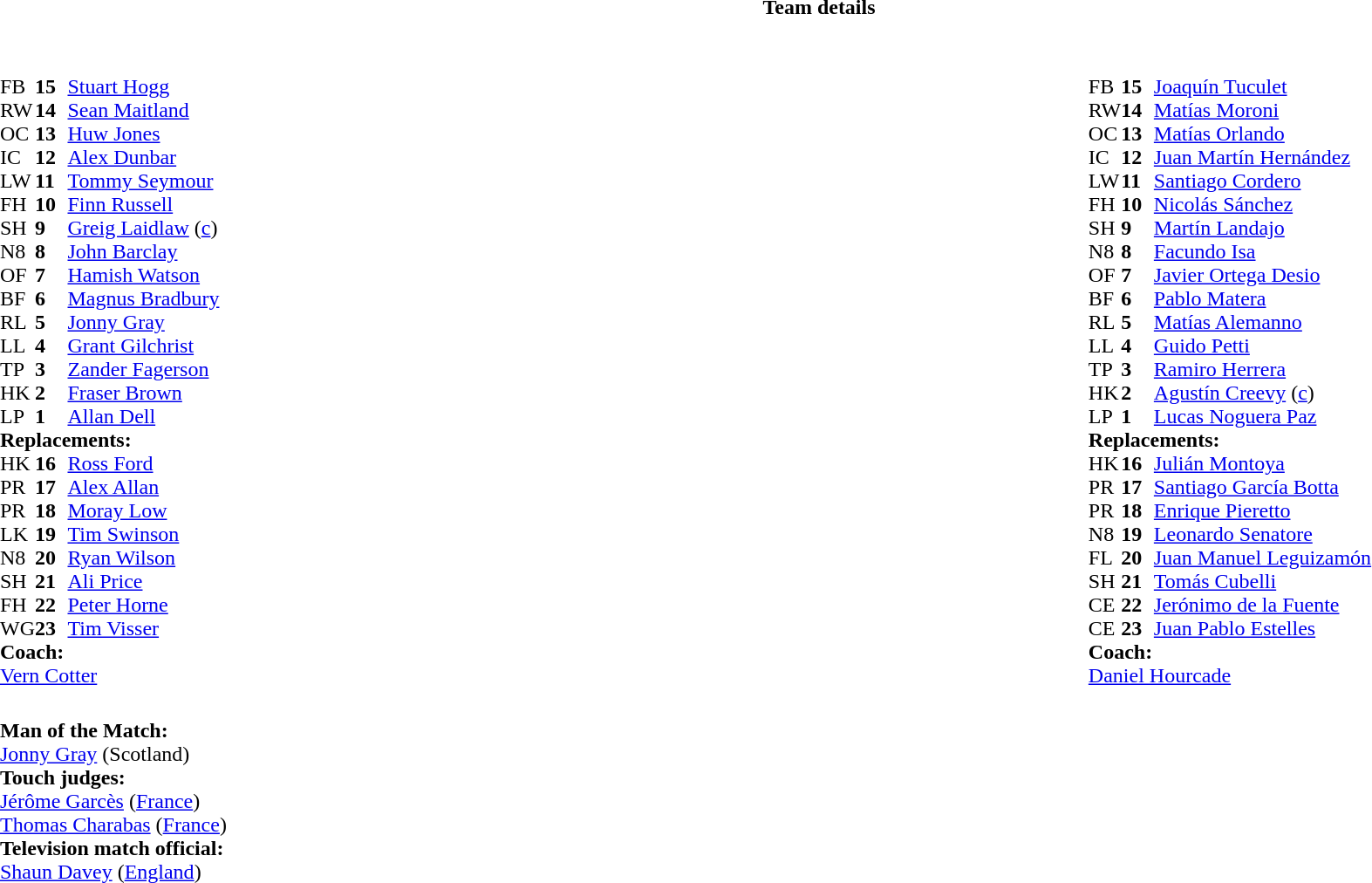<table border="0" width="100%" class="collapsible collapsed">
<tr>
<th>Team details</th>
</tr>
<tr>
<td><br><table width="100%">
<tr>
<td valign="top" width="50%"><br><table style="font-size: 100%" cellspacing="0" cellpadding="0">
<tr>
<th width="25"></th>
<th width="25"></th>
</tr>
<tr>
<td>FB</td>
<td><strong>15</strong></td>
<td><a href='#'>Stuart Hogg</a></td>
</tr>
<tr>
<td>RW</td>
<td><strong>14</strong></td>
<td><a href='#'>Sean Maitland</a></td>
</tr>
<tr>
<td>OC</td>
<td><strong>13</strong></td>
<td><a href='#'>Huw Jones</a></td>
<td></td>
<td></td>
</tr>
<tr>
<td>IC</td>
<td><strong>12</strong></td>
<td><a href='#'>Alex Dunbar</a></td>
</tr>
<tr>
<td>LW</td>
<td><strong>11</strong></td>
<td><a href='#'>Tommy Seymour</a></td>
</tr>
<tr>
<td>FH</td>
<td><strong>10</strong></td>
<td><a href='#'>Finn Russell</a></td>
</tr>
<tr>
<td>SH</td>
<td><strong>9</strong></td>
<td><a href='#'>Greig Laidlaw</a> (<a href='#'>c</a>)</td>
</tr>
<tr>
<td>N8</td>
<td><strong>8</strong></td>
<td><a href='#'>John Barclay</a></td>
</tr>
<tr>
<td>OF</td>
<td><strong>7</strong></td>
<td><a href='#'>Hamish Watson</a></td>
</tr>
<tr>
<td>BF</td>
<td><strong>6</strong></td>
<td><a href='#'>Magnus Bradbury</a></td>
<td></td>
<td></td>
</tr>
<tr>
<td>RL</td>
<td><strong>5</strong></td>
<td><a href='#'>Jonny Gray</a></td>
</tr>
<tr>
<td>LL</td>
<td><strong>4</strong></td>
<td><a href='#'>Grant Gilchrist</a></td>
<td></td>
<td></td>
</tr>
<tr>
<td>TP</td>
<td><strong>3</strong></td>
<td><a href='#'>Zander Fagerson</a></td>
<td></td>
<td></td>
</tr>
<tr>
<td>HK</td>
<td><strong>2</strong></td>
<td><a href='#'>Fraser Brown</a></td>
<td></td>
<td></td>
<td></td>
<td></td>
</tr>
<tr>
<td>LP</td>
<td><strong>1</strong></td>
<td><a href='#'>Allan Dell</a></td>
<td></td>
<td></td>
</tr>
<tr>
<td colspan=3><strong>Replacements:</strong></td>
</tr>
<tr>
<td>HK</td>
<td><strong>16</strong></td>
<td><a href='#'>Ross Ford</a></td>
<td></td>
<td></td>
<td></td>
<td></td>
</tr>
<tr>
<td>PR</td>
<td><strong>17</strong></td>
<td><a href='#'>Alex Allan</a></td>
<td></td>
<td></td>
</tr>
<tr>
<td>PR</td>
<td><strong>18</strong></td>
<td><a href='#'>Moray Low</a></td>
<td></td>
<td></td>
</tr>
<tr>
<td>LK</td>
<td><strong>19</strong></td>
<td><a href='#'>Tim Swinson</a></td>
<td></td>
<td></td>
</tr>
<tr>
<td>N8</td>
<td><strong>20</strong></td>
<td><a href='#'>Ryan Wilson</a></td>
<td></td>
<td></td>
</tr>
<tr>
<td>SH</td>
<td><strong>21</strong></td>
<td><a href='#'>Ali Price</a></td>
</tr>
<tr>
<td>FH</td>
<td><strong>22</strong></td>
<td><a href='#'>Peter Horne</a></td>
<td></td>
<td></td>
<td></td>
</tr>
<tr>
<td>WG</td>
<td><strong>23</strong></td>
<td><a href='#'>Tim Visser</a></td>
<td></td>
<td></td>
<td></td>
</tr>
<tr>
<td colspan=3><strong>Coach:</strong></td>
</tr>
<tr>
<td colspan="4"> <a href='#'>Vern Cotter</a></td>
</tr>
</table>
</td>
<td valign="top" width="50%"><br><table style="font-size: 100%" cellspacing="0" cellpadding="0" align="center">
<tr>
<th width="25"></th>
<th width="25"></th>
</tr>
<tr>
<td>FB</td>
<td><strong>15</strong></td>
<td><a href='#'>Joaquín Tuculet</a></td>
</tr>
<tr>
<td>RW</td>
<td><strong>14</strong></td>
<td><a href='#'>Matías Moroni</a></td>
<td></td>
<td></td>
</tr>
<tr>
<td>OC</td>
<td><strong>13</strong></td>
<td><a href='#'>Matías Orlando</a></td>
<td></td>
<td></td>
</tr>
<tr>
<td>IC</td>
<td><strong>12</strong></td>
<td><a href='#'>Juan Martín Hernández</a></td>
</tr>
<tr>
<td>LW</td>
<td><strong>11</strong></td>
<td><a href='#'>Santiago Cordero</a></td>
</tr>
<tr>
<td>FH</td>
<td><strong>10</strong></td>
<td><a href='#'>Nicolás Sánchez</a></td>
</tr>
<tr>
<td>SH</td>
<td><strong>9</strong></td>
<td><a href='#'>Martín Landajo</a></td>
<td></td>
<td></td>
</tr>
<tr>
<td>N8</td>
<td><strong>8</strong></td>
<td><a href='#'>Facundo Isa</a></td>
<td></td>
<td></td>
</tr>
<tr>
<td>OF</td>
<td><strong>7</strong></td>
<td><a href='#'>Javier Ortega Desio</a></td>
</tr>
<tr>
<td>BF</td>
<td><strong>6</strong></td>
<td><a href='#'>Pablo Matera</a></td>
</tr>
<tr>
<td>RL</td>
<td><strong>5</strong></td>
<td><a href='#'>Matías Alemanno</a></td>
</tr>
<tr>
<td>LL</td>
<td><strong>4</strong></td>
<td><a href='#'>Guido Petti</a></td>
<td></td>
<td></td>
</tr>
<tr>
<td>TP</td>
<td><strong>3</strong></td>
<td><a href='#'>Ramiro Herrera</a></td>
<td></td>
<td></td>
</tr>
<tr>
<td>HK</td>
<td><strong>2</strong></td>
<td><a href='#'>Agustín Creevy</a> (<a href='#'>c</a>)</td>
<td></td>
<td></td>
</tr>
<tr>
<td>LP</td>
<td><strong>1</strong></td>
<td><a href='#'>Lucas Noguera Paz</a></td>
<td></td>
<td></td>
</tr>
<tr>
<td colspan=3><strong>Replacements:</strong></td>
</tr>
<tr>
<td>HK</td>
<td><strong>16</strong></td>
<td><a href='#'>Julián Montoya</a></td>
<td></td>
<td></td>
</tr>
<tr>
<td>PR</td>
<td><strong>17</strong></td>
<td><a href='#'>Santiago García Botta</a></td>
<td></td>
<td></td>
</tr>
<tr>
<td>PR</td>
<td><strong>18</strong></td>
<td><a href='#'>Enrique Pieretto</a></td>
<td></td>
<td></td>
</tr>
<tr>
<td>N8</td>
<td><strong>19</strong></td>
<td><a href='#'>Leonardo Senatore</a></td>
<td></td>
<td></td>
</tr>
<tr>
<td>FL</td>
<td><strong>20</strong></td>
<td><a href='#'>Juan Manuel Leguizamón</a></td>
<td></td>
<td></td>
</tr>
<tr>
<td>SH</td>
<td><strong>21</strong></td>
<td><a href='#'>Tomás Cubelli</a></td>
<td></td>
<td></td>
</tr>
<tr>
<td>CE</td>
<td><strong>22</strong></td>
<td><a href='#'>Jerónimo de la Fuente</a></td>
<td></td>
<td></td>
</tr>
<tr>
<td>CE</td>
<td><strong>23</strong></td>
<td><a href='#'>Juan Pablo Estelles</a></td>
<td></td>
<td></td>
</tr>
<tr>
<td colspan=3><strong>Coach:</strong></td>
</tr>
<tr>
<td colspan="4"> <a href='#'>Daniel Hourcade</a></td>
</tr>
</table>
</td>
</tr>
</table>
<table width=100% style="font-size: 100%">
<tr>
<td><br><strong>Man of the Match:</strong>
<br><a href='#'>Jonny Gray</a> (Scotland)<br><strong>Touch judges:</strong>
<br><a href='#'>Jérôme Garcès</a> (<a href='#'>France</a>)
<br><a href='#'>Thomas Charabas</a> (<a href='#'>France</a>)
<br><strong>Television match official:</strong>
<br><a href='#'>Shaun Davey</a> (<a href='#'>England</a>)</td>
</tr>
</table>
</td>
</tr>
</table>
